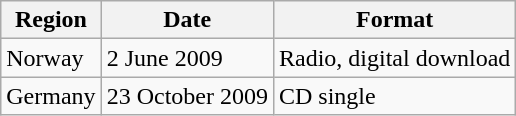<table class="wikitable">
<tr>
<th>Region</th>
<th>Date</th>
<th>Format</th>
</tr>
<tr>
<td>Norway</td>
<td>2 June 2009</td>
<td>Radio, digital download</td>
</tr>
<tr>
<td>Germany</td>
<td>23 October 2009</td>
<td>CD single</td>
</tr>
</table>
